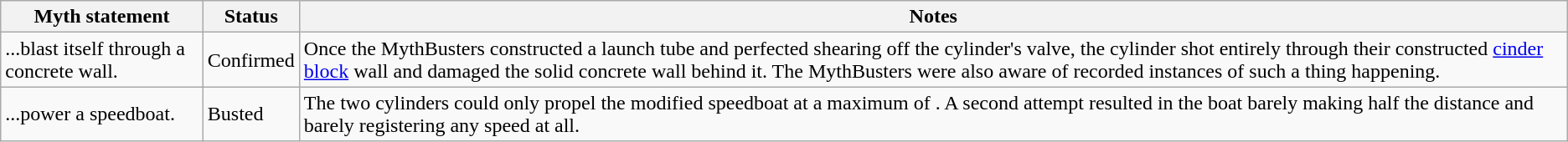<table class="wikitable plainrowheaders">
<tr>
<th>Myth statement</th>
<th>Status</th>
<th>Notes</th>
</tr>
<tr>
<td>...blast itself through a concrete wall.</td>
<td><span>Confirmed</span></td>
<td>Once the MythBusters constructed a launch tube and perfected shearing off the cylinder's valve, the cylinder shot entirely through their constructed <a href='#'>cinder block</a> wall and damaged the solid concrete wall behind it. The MythBusters were also aware of recorded instances of such a thing happening.</td>
</tr>
<tr>
<td>...power a speedboat.</td>
<td><span>Busted</span></td>
<td>The two cylinders could only propel the modified speedboat  at a maximum of . A second attempt resulted in the boat barely making half the distance and barely registering any speed at all.</td>
</tr>
</table>
